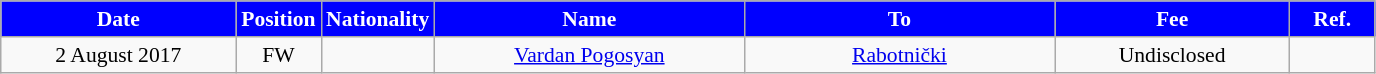<table class="wikitable"  style="text-align:center; font-size:90%; ">
<tr>
<th style="background:#0000FF; color:white; width:150px;">Date</th>
<th style="background:#0000FF; color:white; width:50px;">Position</th>
<th style="background:#0000FF; color:white; width:50px;">Nationality</th>
<th style="background:#0000FF; color:white; width:200px;">Name</th>
<th style="background:#0000FF; color:white; width:200px;">To</th>
<th style="background:#0000FF; color:white; width:150px;">Fee</th>
<th style="background:#0000FF; color:white; width:50px;">Ref.</th>
</tr>
<tr>
<td>2 August 2017</td>
<td>FW</td>
<td></td>
<td><a href='#'>Vardan Pogosyan</a></td>
<td><a href='#'>Rabotnički</a></td>
<td>Undisclosed</td>
<td></td>
</tr>
</table>
